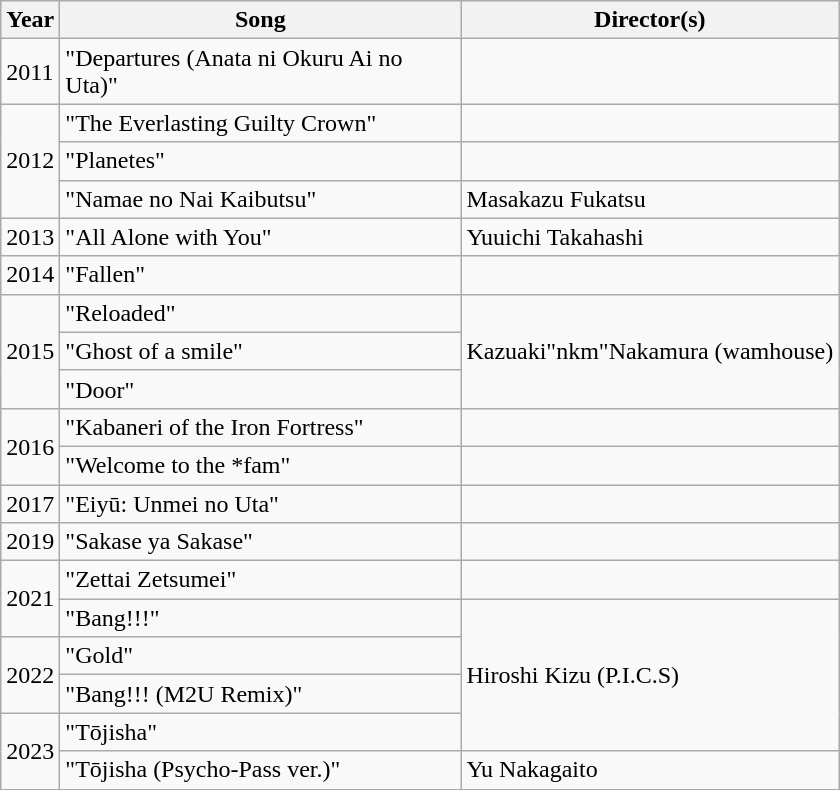<table class="wikitable">
<tr>
<th>Year</th>
<th width="260">Song</th>
<th>Director(s)</th>
</tr>
<tr>
<td>2011</td>
<td>"Departures (Anata ni Okuru Ai no Uta)"</td>
<td></td>
</tr>
<tr>
<td rowspan="3">2012</td>
<td>"The Everlasting Guilty Crown"</td>
<td></td>
</tr>
<tr>
<td>"Planetes"</td>
<td></td>
</tr>
<tr>
<td>"Namae no Nai Kaibutsu"</td>
<td>Masakazu Fukatsu</td>
</tr>
<tr>
<td>2013</td>
<td>"All Alone with You"</td>
<td>Yuuichi Takahashi</td>
</tr>
<tr>
<td>2014</td>
<td>"Fallen"</td>
<td></td>
</tr>
<tr>
<td rowspan="3">2015</td>
<td>"Reloaded"</td>
<td rowspan="3">Kazuaki"nkm"Nakamura (wamhouse)</td>
</tr>
<tr>
<td>"Ghost of a smile"</td>
</tr>
<tr>
<td>"Door"</td>
</tr>
<tr>
<td rowspan="2">2016</td>
<td>"Kabaneri of the Iron Fortress"</td>
<td></td>
</tr>
<tr>
<td>"Welcome to the *fam"</td>
<td></td>
</tr>
<tr>
<td>2017</td>
<td>"Eiyū: Unmei no Uta"</td>
<td></td>
</tr>
<tr>
<td>2019</td>
<td>"Sakase ya Sakase"</td>
<td></td>
</tr>
<tr>
<td rowspan="2">2021</td>
<td>"Zettai Zetsumei"</td>
<td></td>
</tr>
<tr>
<td>"Bang!!!"</td>
<td rowspan="4">Hiroshi Kizu (P.I.C.S)</td>
</tr>
<tr>
<td rowspan="2">2022</td>
<td>"Gold"</td>
</tr>
<tr>
<td>"Bang!!! (M2U Remix)"</td>
</tr>
<tr>
<td rowspan="2">2023</td>
<td>"Tōjisha"</td>
</tr>
<tr>
<td>"Tōjisha (Psycho-Pass ver.)"</td>
<td>Yu Nakagaito</td>
</tr>
</table>
